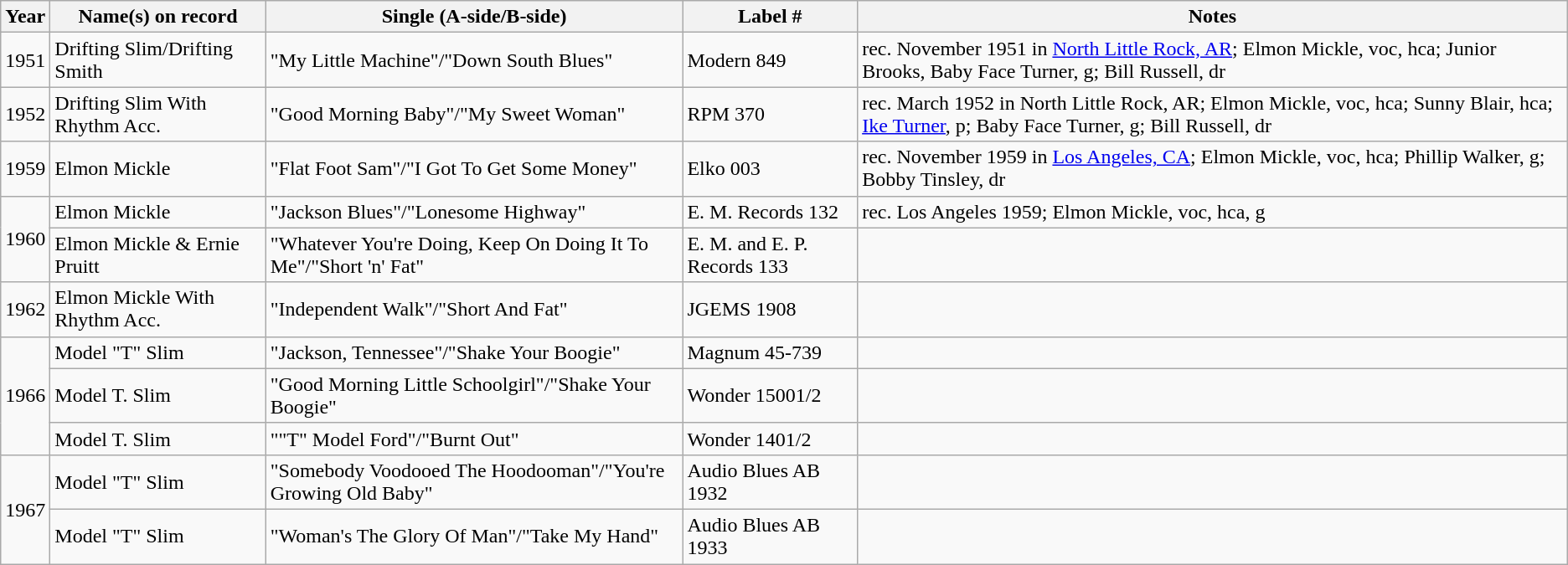<table class="wikitable">
<tr>
<th>Year</th>
<th>Name(s) on record</th>
<th>Single (A-side/B-side)</th>
<th>Label #</th>
<th>Notes</th>
</tr>
<tr>
<td>1951</td>
<td>Drifting Slim/Drifting Smith</td>
<td>"My Little Machine"/"Down South Blues"</td>
<td>Modern 849</td>
<td>rec. November 1951 in <a href='#'>North Little Rock, AR</a>; Elmon Mickle, voc, hca; Junior Brooks, Baby Face Turner, g; Bill Russell, dr</td>
</tr>
<tr>
<td>1952</td>
<td>Drifting Slim With Rhythm Acc.</td>
<td>"Good Morning Baby"/"My Sweet Woman"</td>
<td>RPM 370</td>
<td>rec. March 1952 in North Little Rock, AR; Elmon Mickle, voc, hca; Sunny Blair, hca; <a href='#'>Ike Turner</a>, p; Baby Face Turner, g; Bill Russell, dr</td>
</tr>
<tr>
<td>1959</td>
<td>Elmon Mickle</td>
<td>"Flat Foot Sam"/"I Got To Get Some Money"</td>
<td>Elko 003</td>
<td>rec. November 1959 in <a href='#'>Los Angeles, CA</a>; Elmon Mickle, voc, hca; Phillip Walker, g; Bobby Tinsley, dr</td>
</tr>
<tr>
<td rowspan="2">1960</td>
<td>Elmon Mickle</td>
<td>"Jackson Blues"/"Lonesome Highway"</td>
<td>E. M. Records 132</td>
<td>rec. Los Angeles 1959; Elmon Mickle, voc, hca, g</td>
</tr>
<tr>
<td>Elmon Mickle & Ernie Pruitt</td>
<td>"Whatever You're Doing, Keep On Doing It To Me"/"Short 'n' Fat"</td>
<td>E. M. and E. P. Records 133</td>
<td></td>
</tr>
<tr>
<td>1962</td>
<td>Elmon Mickle With Rhythm Acc.</td>
<td>"Independent Walk"/"Short And Fat"</td>
<td>JGEMS 1908</td>
<td></td>
</tr>
<tr>
<td rowspan="3">1966</td>
<td>Model "T" Slim</td>
<td>"Jackson, Tennessee"/"Shake Your Boogie"</td>
<td>Magnum 45-739</td>
<td></td>
</tr>
<tr>
<td>Model T. Slim</td>
<td>"Good Morning Little Schoolgirl"/"Shake Your Boogie"</td>
<td>Wonder 15001/2</td>
<td></td>
</tr>
<tr>
<td>Model T. Slim</td>
<td>""T" Model Ford"/"Burnt Out"</td>
<td>Wonder 1401/2</td>
<td></td>
</tr>
<tr>
<td rowspan="2">1967</td>
<td>Model "T" Slim</td>
<td>"Somebody Voodooed The Hoodooman"/"You're Growing Old Baby"</td>
<td>Audio Blues AB 1932</td>
<td></td>
</tr>
<tr>
<td>Model "T" Slim</td>
<td>"Woman's The Glory Of Man"/"Take My Hand"</td>
<td>Audio Blues AB 1933</td>
<td></td>
</tr>
</table>
